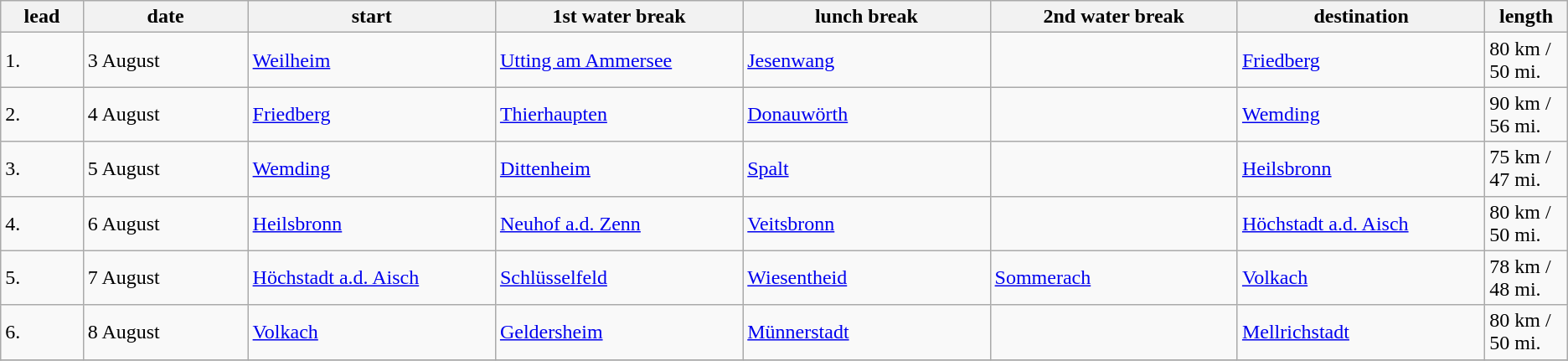<table class=wikitable>
<tr>
<th width="5%">lead</th>
<th width="10%">date</th>
<th width="15%">start</th>
<th width="15%">1st water break</th>
<th width="15%">lunch break</th>
<th width="15%">2nd water break</th>
<th width="15%">destination</th>
<th width="5%">length</th>
</tr>
<tr>
<td>1.</td>
<td>3 August</td>
<td><a href='#'>Weilheim</a></td>
<td><a href='#'>Utting am Ammersee</a></td>
<td><a href='#'>Jesenwang</a></td>
<td></td>
<td><a href='#'>Friedberg</a></td>
<td>80 km / 50 mi.</td>
</tr>
<tr>
<td>2.</td>
<td>4 August</td>
<td><a href='#'>Friedberg</a></td>
<td><a href='#'>Thierhaupten</a></td>
<td><a href='#'>Donauwörth</a></td>
<td></td>
<td><a href='#'>Wemding</a></td>
<td>90 km / 56 mi.</td>
</tr>
<tr>
<td>3.</td>
<td>5 August</td>
<td><a href='#'>Wemding</a></td>
<td><a href='#'>Dittenheim</a></td>
<td><a href='#'>Spalt</a></td>
<td></td>
<td><a href='#'>Heilsbronn</a></td>
<td>75 km / 47 mi.</td>
</tr>
<tr>
<td>4.</td>
<td>6 August</td>
<td><a href='#'>Heilsbronn</a></td>
<td><a href='#'>Neuhof a.d. Zenn</a></td>
<td><a href='#'>Veitsbronn</a></td>
<td></td>
<td><a href='#'>Höchstadt a.d. Aisch</a></td>
<td>80 km / 50 mi.</td>
</tr>
<tr>
<td>5.</td>
<td>7 August</td>
<td><a href='#'>Höchstadt a.d. Aisch</a></td>
<td><a href='#'>Schlüsselfeld</a></td>
<td><a href='#'>Wiesentheid</a></td>
<td><a href='#'>Sommerach</a></td>
<td><a href='#'>Volkach</a></td>
<td>78 km / 48 mi.</td>
</tr>
<tr>
<td>6.</td>
<td>8 August</td>
<td><a href='#'>Volkach</a></td>
<td><a href='#'>Geldersheim</a></td>
<td><a href='#'>Münnerstadt</a></td>
<td></td>
<td><a href='#'>Mellrichstadt</a></td>
<td>80 km / 50 mi.</td>
</tr>
<tr>
</tr>
</table>
